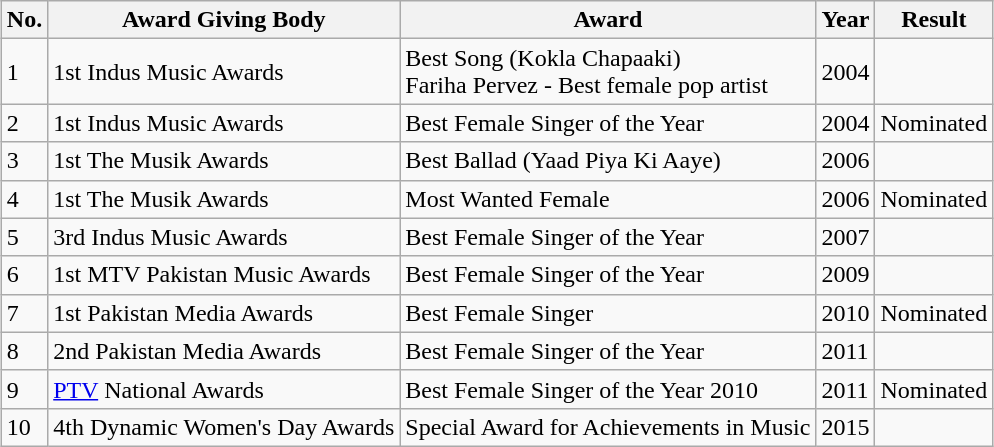<table style="margin: 1em auto 1em auto;" class="wikitable">
<tr>
<th>No.</th>
<th>Award Giving Body</th>
<th>Award</th>
<th>Year</th>
<th>Result</th>
</tr>
<tr>
<td>1</td>
<td>1st Indus Music Awards</td>
<td>Best Song (Kokla Chapaaki)<br>Fariha Pervez - Best female pop artist</td>
<td>2004</td>
<td></td>
</tr>
<tr>
<td>2</td>
<td>1st Indus Music Awards</td>
<td>Best Female Singer of the Year</td>
<td>2004</td>
<td>Nominated</td>
</tr>
<tr>
<td>3</td>
<td>1st The Musik Awards</td>
<td>Best Ballad (Yaad Piya Ki Aaye)</td>
<td>2006</td>
<td></td>
</tr>
<tr>
<td>4</td>
<td>1st The Musik Awards</td>
<td>Most Wanted Female</td>
<td>2006</td>
<td>Nominated</td>
</tr>
<tr>
<td>5</td>
<td>3rd Indus Music Awards</td>
<td>Best Female Singer of the Year</td>
<td>2007</td>
<td></td>
</tr>
<tr>
<td>6</td>
<td>1st MTV Pakistan Music Awards</td>
<td>Best Female Singer of the Year</td>
<td>2009</td>
<td></td>
</tr>
<tr>
<td>7</td>
<td>1st Pakistan Media Awards</td>
<td>Best Female Singer</td>
<td>2010</td>
<td>Nominated</td>
</tr>
<tr>
<td>8</td>
<td>2nd Pakistan Media Awards</td>
<td>Best Female Singer of the Year</td>
<td>2011</td>
<td></td>
</tr>
<tr>
<td>9</td>
<td><a href='#'>PTV</a> National Awards</td>
<td>Best Female Singer of the Year 2010</td>
<td>2011</td>
<td>Nominated</td>
</tr>
<tr>
<td>10</td>
<td>4th Dynamic Women's Day Awards</td>
<td>Special Award for Achievements in Music</td>
<td>2015</td>
<td></td>
</tr>
</table>
